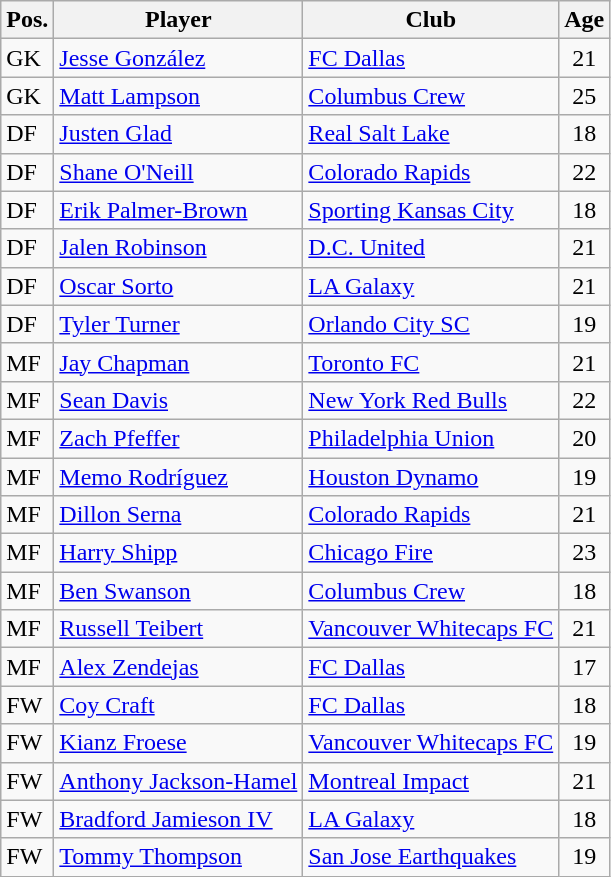<table class="wikitable">
<tr>
<th>Pos.</th>
<th>Player</th>
<th>Club</th>
<th>Age</th>
</tr>
<tr>
<td>GK</td>
<td> <a href='#'>Jesse González</a></td>
<td><a href='#'>FC Dallas</a></td>
<td style="text-align:center;">21</td>
</tr>
<tr>
<td>GK</td>
<td> <a href='#'>Matt Lampson</a></td>
<td><a href='#'>Columbus Crew</a></td>
<td style="text-align:center;">25</td>
</tr>
<tr>
<td>DF</td>
<td> <a href='#'>Justen Glad</a></td>
<td><a href='#'>Real Salt Lake</a></td>
<td style="text-align:center;">18</td>
</tr>
<tr>
<td>DF</td>
<td> <a href='#'>Shane O'Neill</a></td>
<td><a href='#'>Colorado Rapids</a></td>
<td style="text-align:center;">22</td>
</tr>
<tr>
<td>DF</td>
<td> <a href='#'>Erik Palmer-Brown</a></td>
<td><a href='#'>Sporting Kansas City</a></td>
<td style="text-align:center;">18</td>
</tr>
<tr>
<td>DF</td>
<td> <a href='#'>Jalen Robinson</a></td>
<td><a href='#'>D.C. United</a></td>
<td style="text-align:center;">21</td>
</tr>
<tr>
<td>DF</td>
<td> <a href='#'>Oscar Sorto</a></td>
<td><a href='#'>LA Galaxy</a></td>
<td style="text-align:center;">21</td>
</tr>
<tr>
<td>DF</td>
<td> <a href='#'>Tyler Turner</a></td>
<td><a href='#'>Orlando City SC</a></td>
<td style="text-align:center;">19</td>
</tr>
<tr>
<td>MF</td>
<td> <a href='#'>Jay Chapman</a></td>
<td><a href='#'>Toronto FC</a></td>
<td style="text-align:center;">21</td>
</tr>
<tr>
<td>MF</td>
<td> <a href='#'>Sean Davis</a></td>
<td><a href='#'>New York Red Bulls</a></td>
<td style="text-align:center;">22</td>
</tr>
<tr>
<td>MF</td>
<td> <a href='#'>Zach Pfeffer</a></td>
<td><a href='#'>Philadelphia Union</a></td>
<td style="text-align:center;">20</td>
</tr>
<tr>
<td>MF</td>
<td> <a href='#'>Memo Rodríguez</a></td>
<td><a href='#'>Houston Dynamo</a></td>
<td style="text-align:center;">19</td>
</tr>
<tr>
<td>MF</td>
<td> <a href='#'>Dillon Serna</a></td>
<td><a href='#'>Colorado Rapids</a></td>
<td style="text-align:center;">21</td>
</tr>
<tr>
<td>MF</td>
<td> <a href='#'>Harry Shipp</a></td>
<td><a href='#'>Chicago Fire</a></td>
<td style="text-align:center;">23</td>
</tr>
<tr>
<td>MF</td>
<td> <a href='#'>Ben Swanson</a></td>
<td><a href='#'>Columbus Crew</a></td>
<td style="text-align:center;">18</td>
</tr>
<tr>
<td>MF</td>
<td> <a href='#'>Russell Teibert</a></td>
<td><a href='#'>Vancouver Whitecaps FC</a></td>
<td style="text-align:center;">21</td>
</tr>
<tr>
<td>MF</td>
<td> <a href='#'>Alex Zendejas</a></td>
<td><a href='#'>FC Dallas</a></td>
<td style="text-align:center;">17</td>
</tr>
<tr>
<td>FW</td>
<td> <a href='#'>Coy Craft</a></td>
<td><a href='#'>FC Dallas</a></td>
<td style="text-align:center;">18</td>
</tr>
<tr>
<td>FW</td>
<td> <a href='#'>Kianz Froese</a></td>
<td><a href='#'>Vancouver Whitecaps FC</a></td>
<td style="text-align:center;">19</td>
</tr>
<tr>
<td>FW</td>
<td> <a href='#'>Anthony Jackson-Hamel</a></td>
<td><a href='#'>Montreal Impact</a></td>
<td style="text-align:center;">21</td>
</tr>
<tr>
<td>FW</td>
<td> <a href='#'>Bradford Jamieson IV</a></td>
<td><a href='#'>LA Galaxy</a></td>
<td style="text-align:center;">18</td>
</tr>
<tr>
<td>FW</td>
<td> <a href='#'>Tommy Thompson</a></td>
<td><a href='#'>San Jose Earthquakes</a></td>
<td style="text-align:center;">19</td>
</tr>
</table>
